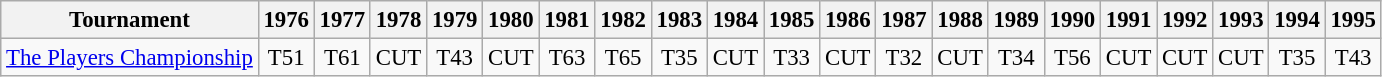<table class="wikitable" style="font-size:95%;text-align:center;">
<tr>
<th>Tournament</th>
<th>1976</th>
<th>1977</th>
<th>1978</th>
<th>1979</th>
<th>1980</th>
<th>1981</th>
<th>1982</th>
<th>1983</th>
<th>1984</th>
<th>1985</th>
<th>1986</th>
<th>1987</th>
<th>1988</th>
<th>1989</th>
<th>1990</th>
<th>1991</th>
<th>1992</th>
<th>1993</th>
<th>1994</th>
<th>1995</th>
</tr>
<tr>
<td align=left><a href='#'>The Players Championship</a></td>
<td>T51</td>
<td>T61</td>
<td>CUT</td>
<td>T43</td>
<td>CUT</td>
<td>T63</td>
<td>T65</td>
<td>T35</td>
<td>CUT</td>
<td>T33</td>
<td>CUT</td>
<td>T32</td>
<td>CUT</td>
<td>T34</td>
<td>T56</td>
<td>CUT</td>
<td>CUT</td>
<td>CUT</td>
<td>T35</td>
<td>T43</td>
</tr>
</table>
